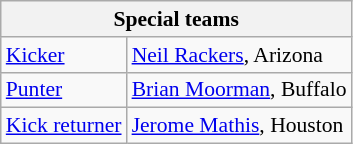<table class="wikitable" style="font-size: 90%;">
<tr>
<th colspan="6">Special teams</th>
</tr>
<tr>
<td><a href='#'>Kicker</a></td>
<td><a href='#'>Neil Rackers</a>, Arizona</td>
</tr>
<tr>
<td><a href='#'>Punter</a></td>
<td><a href='#'>Brian Moorman</a>, Buffalo</td>
</tr>
<tr>
<td><a href='#'>Kick returner</a></td>
<td><a href='#'>Jerome Mathis</a>, Houston</td>
</tr>
</table>
